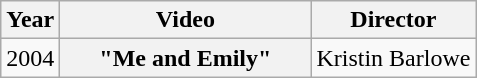<table class="wikitable plainrowheaders">
<tr>
<th>Year</th>
<th style="width:10em;">Video</th>
<th>Director</th>
</tr>
<tr>
<td>2004</td>
<th scope="row">"Me and Emily"</th>
<td>Kristin Barlowe</td>
</tr>
</table>
